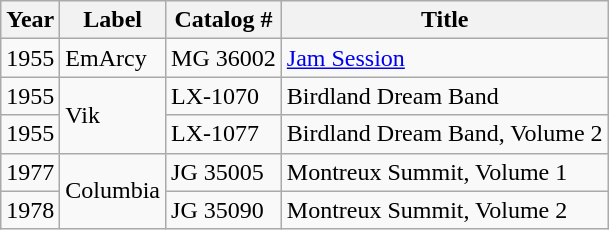<table class="wikitable sortable">
<tr>
<th>Year</th>
<th>Label</th>
<th>Catalog #</th>
<th>Title</th>
</tr>
<tr>
<td>1955</td>
<td>EmArcy</td>
<td>MG 36002</td>
<td><a href='#'>Jam Session</a></td>
</tr>
<tr>
<td>1955</td>
<td rowspan="2">Vik</td>
<td>LX-1070</td>
<td>Birdland Dream Band</td>
</tr>
<tr>
<td>1955</td>
<td>LX-1077</td>
<td>Birdland Dream Band, Volume 2</td>
</tr>
<tr>
<td>1977</td>
<td rowspan="2">Columbia</td>
<td>JG 35005</td>
<td>Montreux Summit, Volume 1</td>
</tr>
<tr>
<td>1978</td>
<td>JG 35090</td>
<td>Montreux Summit, Volume 2</td>
</tr>
</table>
